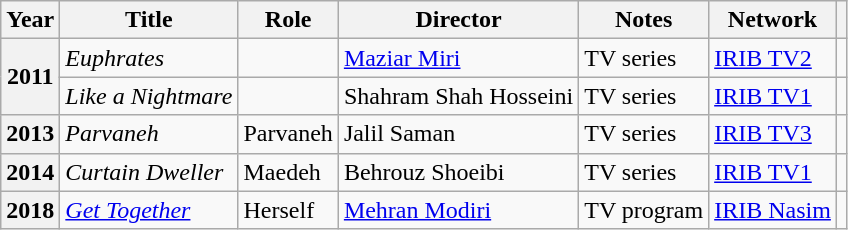<table class="wikitable plainrowheaders sortable"  style=font-size:100%>
<tr>
<th scope="col">Year</th>
<th scope="col">Title</th>
<th scope="col">Role</th>
<th scope="col">Director</th>
<th scope="col">Notes</th>
<th scope="col" class="unsortable">Network</th>
<th scope="col" class="unsortable"></th>
</tr>
<tr>
<th scope=row rowspan="2">2011</th>
<td><em>Euphrates</em></td>
<td></td>
<td><a href='#'>Maziar Miri</a></td>
<td>TV series</td>
<td><a href='#'>IRIB TV2</a></td>
<td></td>
</tr>
<tr>
<td><em>Like a Nightmare</em></td>
<td></td>
<td>Shahram Shah Hosseini</td>
<td>TV series</td>
<td><a href='#'>IRIB TV1</a></td>
<td></td>
</tr>
<tr>
<th scope=row>2013</th>
<td><em>Parvaneh</em></td>
<td>Parvaneh</td>
<td>Jalil Saman</td>
<td>TV series</td>
<td><a href='#'>IRIB TV3</a></td>
<td></td>
</tr>
<tr>
<th scope=row>2014</th>
<td><em>Curtain Dweller</em></td>
<td>Maedeh</td>
<td>Behrouz Shoeibi</td>
<td>TV series</td>
<td><a href='#'>IRIB TV1</a></td>
<td></td>
</tr>
<tr>
<th scope=row>2018</th>
<td><em><a href='#'>Get Together</a></em></td>
<td>Herself</td>
<td><a href='#'>Mehran Modiri</a></td>
<td>TV program</td>
<td><a href='#'>IRIB Nasim</a></td>
<td></td>
</tr>
</table>
